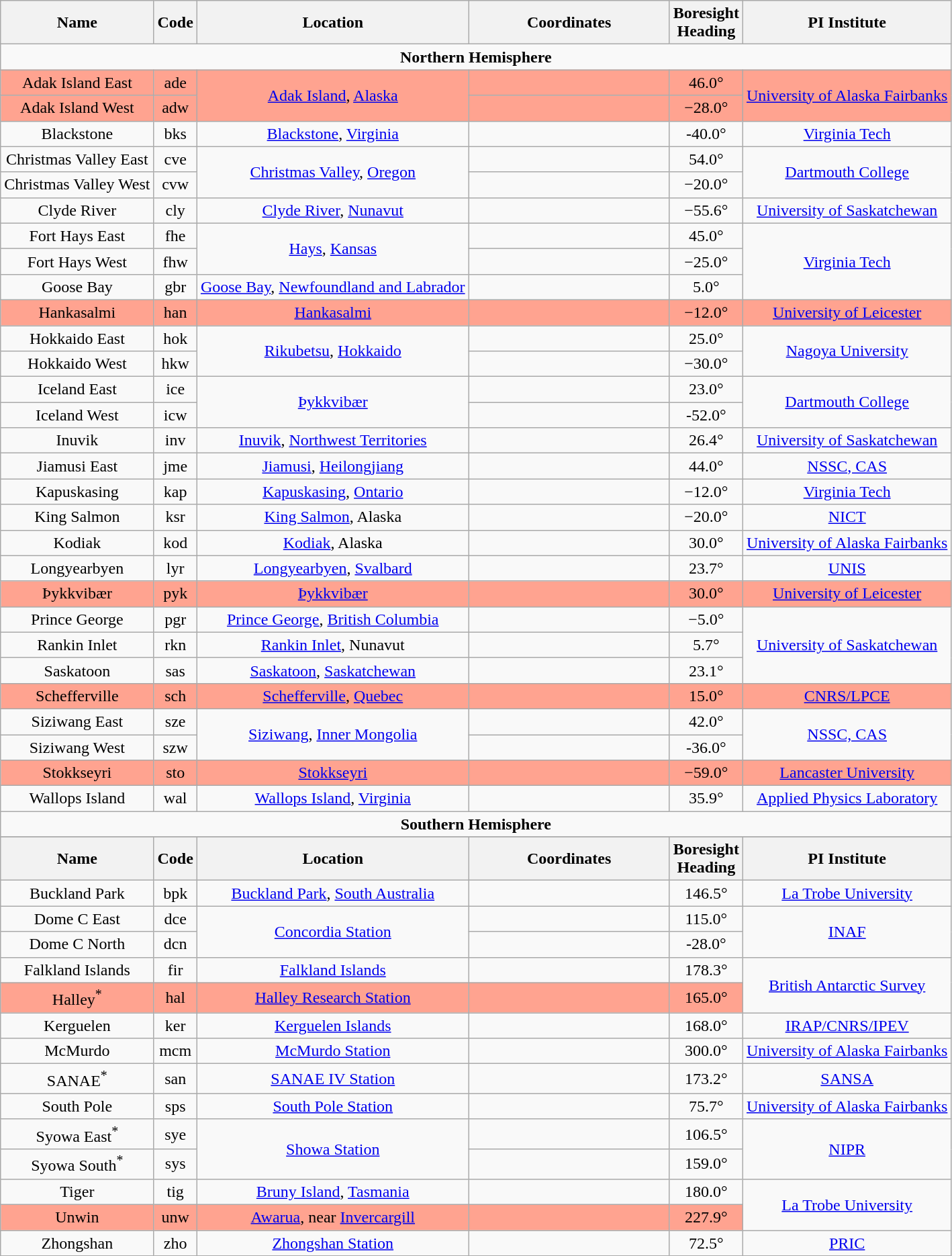<table class="wikitable" style="text-align: center" |>
<tr>
<th>Name</th>
<th>Code</th>
<th>Location</th>
<th style=width:12em>Coordinates</th>
<th>Boresight<br>Heading</th>
<th>PI Institute</th>
</tr>
<tr>
<td colspan="6"><strong>Northern Hemisphere</strong></td>
</tr>
<tr style="background:#FFA390;">
<td>Adak Island East</td>
<td>ade</td>
<td rowspan="2"> <a href='#'>Adak Island</a>, <a href='#'>Alaska</a></td>
<td></td>
<td>46.0°</td>
<td rowspan="2"> <a href='#'>University of Alaska Fairbanks</a></td>
</tr>
<tr style="background:#FFA390;">
<td>Adak Island West</td>
<td>adw</td>
<td></td>
<td>−28.0°</td>
</tr>
<tr>
<td>Blackstone</td>
<td>bks</td>
<td> <a href='#'>Blackstone</a>, <a href='#'>Virginia</a></td>
<td></td>
<td>-40.0°</td>
<td> <a href='#'>Virginia Tech</a></td>
</tr>
<tr>
<td>Christmas Valley East</td>
<td>cve</td>
<td rowspan="2"> <a href='#'>Christmas Valley</a>, <a href='#'>Oregon</a></td>
<td></td>
<td>54.0°</td>
<td rowspan="2"> <a href='#'>Dartmouth College</a></td>
</tr>
<tr>
<td>Christmas Valley West</td>
<td>cvw</td>
<td></td>
<td>−20.0°</td>
</tr>
<tr>
<td>Clyde River</td>
<td>cly</td>
<td> <a href='#'>Clyde River</a>, <a href='#'>Nunavut</a></td>
<td></td>
<td>−55.6°</td>
<td> <a href='#'>University of Saskatchewan</a></td>
</tr>
<tr>
<td>Fort Hays East</td>
<td>fhe</td>
<td rowspan="2"> <a href='#'>Hays</a>, <a href='#'>Kansas</a></td>
<td></td>
<td>45.0°</td>
<td rowspan="3"> <a href='#'>Virginia Tech</a></td>
</tr>
<tr>
<td>Fort Hays West</td>
<td>fhw</td>
<td></td>
<td>−25.0°</td>
</tr>
<tr>
<td>Goose Bay</td>
<td>gbr</td>
<td> <a href='#'>Goose Bay</a>, <a href='#'>Newfoundland and Labrador</a></td>
<td></td>
<td>5.0°</td>
</tr>
<tr style="background:#FFA390;">
<td>Hankasalmi</td>
<td>han</td>
<td> <a href='#'>Hankasalmi</a></td>
<td></td>
<td>−12.0°</td>
<td> <a href='#'>University of Leicester</a></td>
</tr>
<tr>
<td>Hokkaido East</td>
<td>hok</td>
<td rowspan="2"> <a href='#'>Rikubetsu</a>, <a href='#'>Hokkaido</a></td>
<td></td>
<td>25.0°</td>
<td rowspan="2"> <a href='#'>Nagoya University</a></td>
</tr>
<tr>
<td>Hokkaido West</td>
<td>hkw</td>
<td></td>
<td>−30.0°</td>
</tr>
<tr>
<td>Iceland East</td>
<td>ice</td>
<td rowspan="2"> <a href='#'>Þykkvibær</a></td>
<td></td>
<td>23.0°</td>
<td rowspan="2"> <a href='#'>Dartmouth College</a></td>
</tr>
<tr>
<td>Iceland West</td>
<td>icw</td>
<td></td>
<td>-52.0°</td>
</tr>
<tr>
<td>Inuvik</td>
<td>inv</td>
<td> <a href='#'>Inuvik</a>, <a href='#'>Northwest Territories</a></td>
<td></td>
<td>26.4°</td>
<td> <a href='#'>University of Saskatchewan</a></td>
</tr>
<tr>
<td>Jiamusi East</td>
<td>jme</td>
<td> <a href='#'>Jiamusi</a>, <a href='#'>Heilongjiang</a></td>
<td></td>
<td>44.0°</td>
<td> <a href='#'>NSSC, CAS</a></td>
</tr>
<tr>
<td>Kapuskasing</td>
<td>kap</td>
<td> <a href='#'>Kapuskasing</a>, <a href='#'>Ontario</a></td>
<td></td>
<td>−12.0°</td>
<td> <a href='#'>Virginia Tech</a></td>
</tr>
<tr>
<td>King Salmon</td>
<td>ksr</td>
<td> <a href='#'>King Salmon</a>, Alaska</td>
<td></td>
<td>−20.0°</td>
<td> <a href='#'>NICT</a></td>
</tr>
<tr>
<td>Kodiak</td>
<td>kod</td>
<td> <a href='#'>Kodiak</a>, Alaska</td>
<td></td>
<td>30.0°</td>
<td> <a href='#'>University of Alaska Fairbanks</a></td>
</tr>
<tr>
<td>Longyearbyen</td>
<td>lyr</td>
<td> <a href='#'>Longyearbyen</a>, <a href='#'>Svalbard</a></td>
<td></td>
<td>23.7°</td>
<td> <a href='#'>UNIS</a></td>
</tr>
<tr style="background:#FFA390;">
<td>Þykkvibær</td>
<td>pyk</td>
<td> <a href='#'>Þykkvibær</a></td>
<td></td>
<td>30.0°</td>
<td> <a href='#'>University of Leicester</a></td>
</tr>
<tr>
<td>Prince George</td>
<td>pgr</td>
<td> <a href='#'>Prince George</a>, <a href='#'>British Columbia</a></td>
<td></td>
<td>−5.0°</td>
<td rowspan="3"> <a href='#'>University of Saskatchewan</a></td>
</tr>
<tr>
<td>Rankin Inlet</td>
<td>rkn</td>
<td> <a href='#'>Rankin Inlet</a>, Nunavut</td>
<td></td>
<td>5.7°</td>
</tr>
<tr>
<td>Saskatoon</td>
<td>sas</td>
<td> <a href='#'>Saskatoon</a>, <a href='#'>Saskatchewan</a></td>
<td></td>
<td>23.1°</td>
</tr>
<tr style="background:#FFA390;">
<td>Schefferville</td>
<td>sch</td>
<td> <a href='#'>Schefferville</a>, <a href='#'>Quebec</a></td>
<td></td>
<td>15.0°</td>
<td> <a href='#'>CNRS/LPCE</a></td>
</tr>
<tr>
<td>Siziwang East</td>
<td>sze</td>
<td rowspan="2"> <a href='#'>Siziwang</a>, <a href='#'>Inner Mongolia</a></td>
<td></td>
<td>42.0°</td>
<td rowspan="2"> <a href='#'>NSSC, CAS</a></td>
</tr>
<tr>
<td>Siziwang West</td>
<td>szw</td>
<td></td>
<td>-36.0°</td>
</tr>
<tr style="background:#FFA390;">
<td>Stokkseyri</td>
<td>sto</td>
<td> <a href='#'>Stokkseyri</a></td>
<td></td>
<td>−59.0°</td>
<td> <a href='#'>Lancaster University</a></td>
</tr>
<tr>
<td>Wallops Island</td>
<td>wal</td>
<td> <a href='#'>Wallops Island</a>, <a href='#'>Virginia</a></td>
<td></td>
<td>35.9°</td>
<td rowspan="1"> <a href='#'>Applied Physics Laboratory</a></td>
</tr>
<tr>
<td colspan="7"><strong>Southern Hemisphere</strong></td>
</tr>
<tr>
</tr>
<tr>
<th>Name</th>
<th>Code</th>
<th>Location</th>
<th>Coordinates</th>
<th>Boresight<br>Heading</th>
<th>PI Institute</th>
</tr>
<tr>
<td>Buckland Park</td>
<td>bpk</td>
<td> <a href='#'>Buckland Park</a>, <a href='#'>South Australia</a></td>
<td></td>
<td>146.5°</td>
<td> <a href='#'>La Trobe University</a></td>
</tr>
<tr>
<td>Dome C East</td>
<td>dce</td>
<td rowspan="2"> <a href='#'>Concordia Station</a></td>
<td></td>
<td>115.0°</td>
<td rowspan="2"> <a href='#'>INAF</a></td>
</tr>
<tr>
<td>Dome C North</td>
<td>dcn</td>
<td></td>
<td>-28.0°</td>
</tr>
<tr>
<td>Falkland Islands</td>
<td>fir</td>
<td> <a href='#'>Falkland Islands</a></td>
<td></td>
<td>178.3°</td>
<td rowspan="2"> <a href='#'>British Antarctic Survey</a></td>
</tr>
<tr style="background:#FFA390;">
<td>Halley<sup>*</sup></td>
<td>hal</td>
<td> <a href='#'>Halley Research Station</a></td>
<td></td>
<td>165.0°</td>
</tr>
<tr>
<td>Kerguelen</td>
<td>ker</td>
<td> <a href='#'>Kerguelen Islands</a></td>
<td></td>
<td>168.0°</td>
<td> <a href='#'>IRAP/CNRS/IPEV</a></td>
</tr>
<tr>
<td>McMurdo</td>
<td>mcm</td>
<td> <a href='#'>McMurdo Station</a></td>
<td></td>
<td>300.0°</td>
<td> <a href='#'>University of Alaska Fairbanks</a></td>
</tr>
<tr>
<td>SANAE<sup>*</sup></td>
<td>san</td>
<td> <a href='#'>SANAE IV Station</a></td>
<td></td>
<td>173.2°</td>
<td> <a href='#'>SANSA</a></td>
</tr>
<tr>
<td>South Pole</td>
<td>sps</td>
<td> <a href='#'>South Pole Station</a></td>
<td></td>
<td>75.7°</td>
<td> <a href='#'>University of Alaska Fairbanks</a></td>
</tr>
<tr>
<td>Syowa East<sup>*</sup></td>
<td>sye</td>
<td rowspan="2"> <a href='#'>Showa Station</a></td>
<td></td>
<td>106.5°</td>
<td rowspan="2"> <a href='#'>NIPR</a></td>
</tr>
<tr>
<td>Syowa South<sup>*</sup></td>
<td>sys</td>
<td></td>
<td>159.0°</td>
</tr>
<tr>
<td>Tiger</td>
<td>tig</td>
<td> <a href='#'>Bruny Island</a>, <a href='#'>Tasmania</a></td>
<td></td>
<td>180.0°</td>
<td rowspan="2"> <a href='#'>La Trobe University</a></td>
</tr>
<tr style="background:#FFA390;">
<td>Unwin</td>
<td>unw</td>
<td> <a href='#'>Awarua</a>, near <a href='#'>Invercargill</a></td>
<td></td>
<td>227.9°</td>
</tr>
<tr>
<td>Zhongshan</td>
<td>zho</td>
<td> <a href='#'>Zhongshan Station</a></td>
<td></td>
<td>72.5°</td>
<td> <a href='#'>PRIC</a></td>
</tr>
</table>
